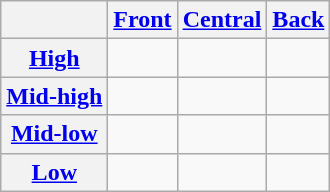<table class="wikitable" style="text-align:center">
<tr>
<th></th>
<th><a href='#'>Front</a></th>
<th><a href='#'>Central</a></th>
<th><a href='#'>Back</a></th>
</tr>
<tr>
<th><a href='#'>High</a></th>
<td>   </td>
<td></td>
<td>   </td>
</tr>
<tr>
<th><a href='#'>Mid-high</a></th>
<td> </td>
<td></td>
<td> </td>
</tr>
<tr>
<th><a href='#'>Mid-low</a></th>
<td>   </td>
<td></td>
<td>   </td>
</tr>
<tr>
<th><a href='#'>Low</a></th>
<td></td>
<td>   </td>
<td></td>
</tr>
</table>
